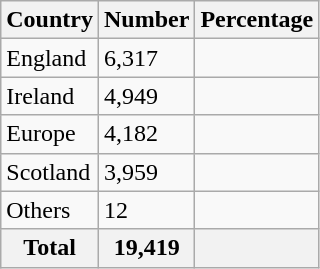<table class="wikitable sortable">
<tr>
<th>Country</th>
<th>Number</th>
<th>Percentage</th>
</tr>
<tr>
<td>England</td>
<td>6,317</td>
<td></td>
</tr>
<tr>
<td>Ireland</td>
<td>4,949</td>
<td></td>
</tr>
<tr>
<td>Europe</td>
<td>4,182</td>
<td></td>
</tr>
<tr>
<td>Scotland</td>
<td>3,959</td>
<td></td>
</tr>
<tr>
<td>Others</td>
<td>12</td>
<td></td>
</tr>
<tr>
<th>Total</th>
<th>19,419</th>
<th></th>
</tr>
</table>
